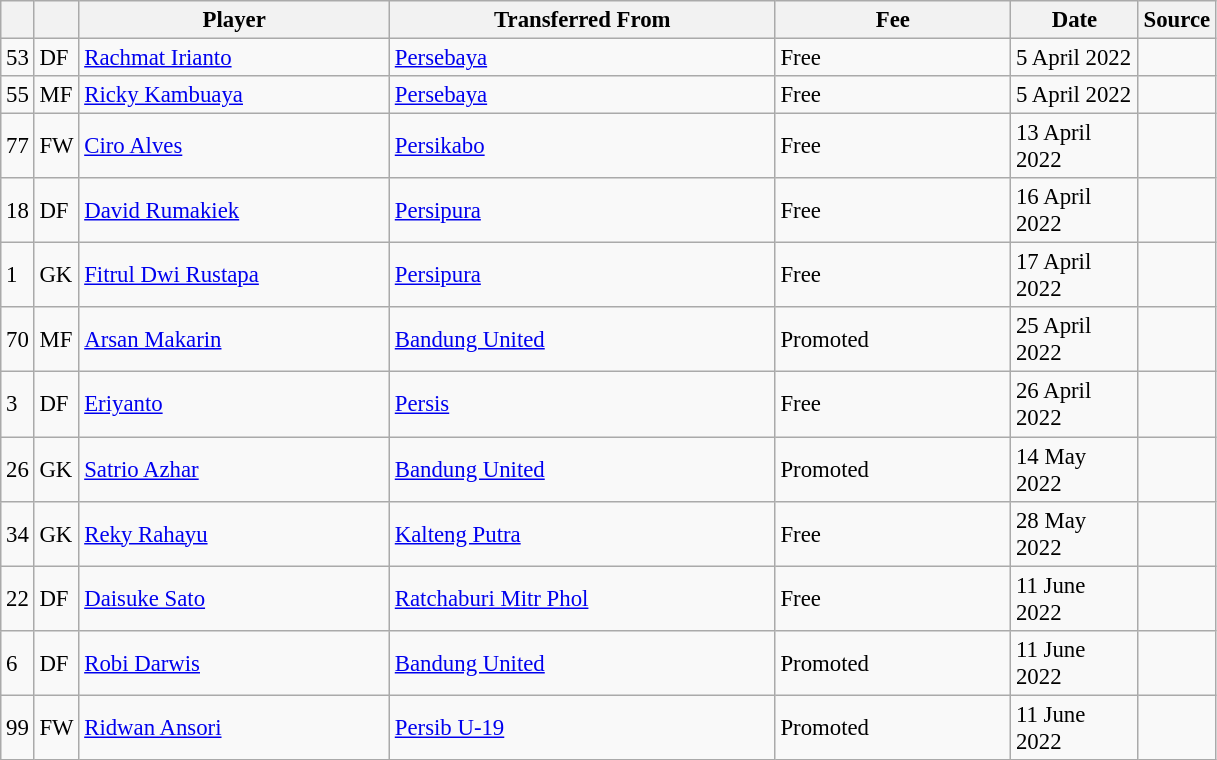<table class="wikitable plainrowheaders sortable" style="font-size:95%">
<tr>
<th></th>
<th></th>
<th scope="col" style="width:200px;"><strong>Player</strong></th>
<th scope="col" style="width:250px;"><strong>Transferred From</strong></th>
<th scope="col" style="width:150px;"><strong>Fee</strong></th>
<th scope="col" style="width:78px;"><strong>Date</strong></th>
<th><strong>Source</strong></th>
</tr>
<tr>
<td>53</td>
<td>DF</td>
<td> <a href='#'>Rachmat Irianto</a></td>
<td> <a href='#'>Persebaya</a></td>
<td>Free</td>
<td>5 April 2022</td>
<td align=center></td>
</tr>
<tr>
<td>55</td>
<td>MF</td>
<td> <a href='#'>Ricky Kambuaya</a></td>
<td> <a href='#'>Persebaya</a></td>
<td>Free</td>
<td>5 April 2022</td>
<td align=center></td>
</tr>
<tr>
<td>77</td>
<td>FW</td>
<td> <a href='#'>Ciro Alves</a></td>
<td> <a href='#'>Persikabo</a></td>
<td>Free</td>
<td>13 April 2022</td>
<td align=center></td>
</tr>
<tr>
<td>18</td>
<td>DF</td>
<td> <a href='#'>David Rumakiek</a></td>
<td> <a href='#'>Persipura</a></td>
<td>Free</td>
<td>16 April 2022</td>
<td align=center></td>
</tr>
<tr>
<td>1</td>
<td>GK</td>
<td> <a href='#'>Fitrul Dwi Rustapa</a></td>
<td> <a href='#'>Persipura</a></td>
<td>Free</td>
<td>17 April 2022</td>
<td align=center></td>
</tr>
<tr>
<td>70</td>
<td>MF</td>
<td> <a href='#'>Arsan Makarin</a></td>
<td> <a href='#'>Bandung United</a></td>
<td>Promoted</td>
<td>25 April 2022</td>
<td align=center></td>
</tr>
<tr>
<td>3</td>
<td>DF</td>
<td> <a href='#'>Eriyanto</a></td>
<td> <a href='#'>Persis</a></td>
<td>Free</td>
<td>26 April 2022</td>
<td align=center></td>
</tr>
<tr>
<td>26</td>
<td>GK</td>
<td> <a href='#'>Satrio Azhar</a></td>
<td> <a href='#'>Bandung United</a></td>
<td>Promoted</td>
<td>14 May 2022</td>
<td align=center></td>
</tr>
<tr>
<td>34</td>
<td>GK</td>
<td> <a href='#'>Reky Rahayu</a></td>
<td> <a href='#'>Kalteng Putra</a></td>
<td>Free</td>
<td>28 May 2022</td>
<td align=center></td>
</tr>
<tr>
<td>22</td>
<td>DF</td>
<td> <a href='#'>Daisuke Sato</a></td>
<td> <a href='#'>Ratchaburi Mitr Phol</a></td>
<td>Free</td>
<td>11 June 2022</td>
<td align=center></td>
</tr>
<tr>
<td>6</td>
<td>DF</td>
<td> <a href='#'>Robi Darwis</a></td>
<td> <a href='#'>Bandung United</a></td>
<td>Promoted</td>
<td>11 June 2022</td>
<td align=center></td>
</tr>
<tr>
<td>99</td>
<td>FW</td>
<td> <a href='#'>Ridwan Ansori</a></td>
<td> <a href='#'>Persib U-19</a></td>
<td>Promoted</td>
<td>11 June 2022</td>
<td align=center></td>
</tr>
</table>
